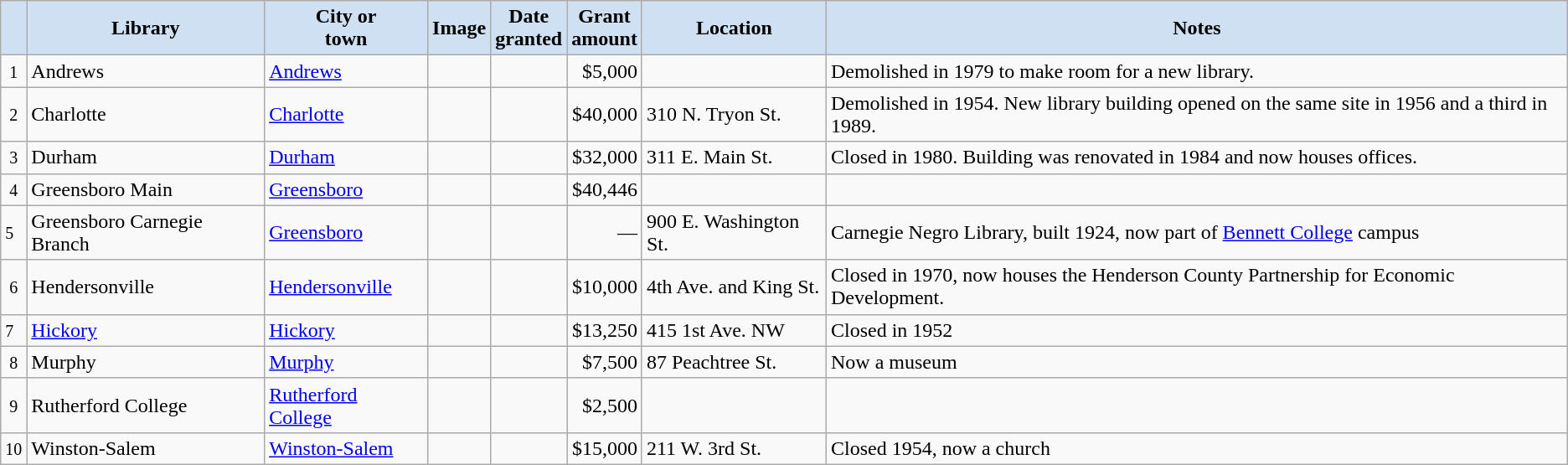<table class="wikitable sortable" align="center">
<tr>
<th style="background-color:#CEE0F2;"></th>
<th style="background-color:#CEE0F2;">Library</th>
<th style="background-color:#CEE0F2;">City or<br>town</th>
<th style="background-color:#CEE0F2;" class="unsortable">Image</th>
<th style="background-color:#CEE0F2;">Date<br>granted</th>
<th style="background-color:#CEE0F2;">Grant<br>amount</th>
<th style="background-color:#CEE0F2;">Location</th>
<th style="background-color:#CEE0F2;" class="unsortable">Notes</th>
</tr>
<tr ->
<td align=center><small>1</small></td>
<td>Andrews</td>
<td><a href='#'>Andrews</a></td>
<td></td>
<td></td>
<td align=right>$5,000</td>
<td></td>
<td>Demolished in 1979 to make room for a new library.</td>
</tr>
<tr ->
<td align=center><small>2</small></td>
<td>Charlotte</td>
<td><a href='#'>Charlotte</a></td>
<td></td>
<td></td>
<td align=right>$40,000</td>
<td>310 N. Tryon St.</td>
<td>Demolished in 1954. New library building opened on the same site in 1956 and a third in 1989.</td>
</tr>
<tr ->
<td align=center><small>3</small></td>
<td>Durham</td>
<td><a href='#'>Durham</a></td>
<td></td>
<td></td>
<td align=right>$32,000</td>
<td>311 E. Main St.</td>
<td>Closed in 1980.  Building was renovated in 1984 and now houses offices.</td>
</tr>
<tr ->
<td align=center><small>4</small></td>
<td>Greensboro Main</td>
<td><a href='#'>Greensboro</a></td>
<td></td>
<td></td>
<td align=right>$40,446</td>
<td></td>
<td></td>
</tr>
<tr ->
<td><small>5</small></td>
<td>Greensboro Carnegie Branch</td>
<td><a href='#'>Greensboro</a></td>
<td></td>
<td></td>
<td align=right>—</td>
<td>900 E. Washington St.</td>
<td>Carnegie Negro Library, built 1924, now part of <a href='#'>Bennett College</a> campus</td>
</tr>
<tr ->
<td align=center><small>6</small></td>
<td>Hendersonville</td>
<td><a href='#'>Hendersonville</a></td>
<td></td>
<td></td>
<td align=right>$10,000</td>
<td>4th Ave. and King St.</td>
<td>Closed in 1970, now houses the Henderson County Partnership for Economic Development.</td>
</tr>
<tr ->
<td><small>7</small></td>
<td><a href='#'>Hickory</a></td>
<td><a href='#'>Hickory</a></td>
<td></td>
<td></td>
<td align=right>$13,250</td>
<td>415 1st Ave. NW</td>
<td>Closed in 1952</td>
</tr>
<tr ->
<td align=center><small>8</small></td>
<td>Murphy</td>
<td><a href='#'>Murphy</a></td>
<td></td>
<td></td>
<td align=right>$7,500</td>
<td>87 Peachtree St.</td>
<td>Now a museum</td>
</tr>
<tr ->
<td align=center><small>9</small></td>
<td>Rutherford College</td>
<td><a href='#'>Rutherford College</a></td>
<td></td>
<td></td>
<td align=right>$2,500</td>
<td></td>
<td></td>
</tr>
<tr ->
<td align=center><small>10</small></td>
<td>Winston-Salem</td>
<td><a href='#'>Winston-Salem</a></td>
<td></td>
<td></td>
<td align=right>$15,000</td>
<td>211 W. 3rd St.</td>
<td>Closed 1954, now a church</td>
</tr>
</table>
